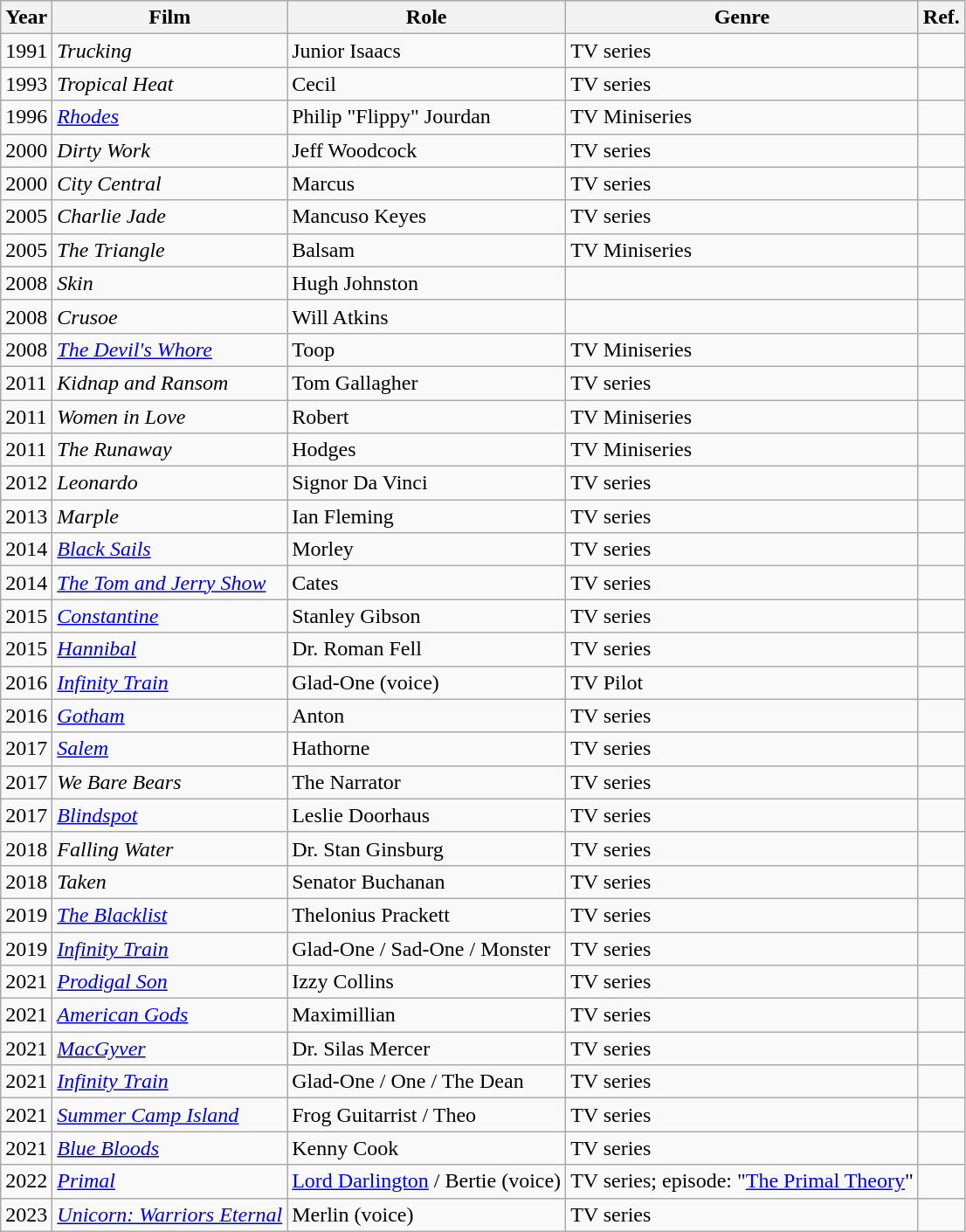<table class="wikitable">
<tr>
<th>Year</th>
<th>Film</th>
<th>Role</th>
<th>Genre</th>
<th>Ref.</th>
</tr>
<tr>
<td>1991</td>
<td><em>Trucking</em></td>
<td>Junior Isaacs</td>
<td>TV series</td>
<td></td>
</tr>
<tr>
<td>1993</td>
<td><em>Tropical Heat</em></td>
<td>Cecil</td>
<td>TV series</td>
<td></td>
</tr>
<tr>
<td>1996</td>
<td><em><a href='#'>Rhodes</a></em></td>
<td>Philip "Flippy" Jourdan</td>
<td>TV Miniseries</td>
<td></td>
</tr>
<tr>
<td>2000</td>
<td><em>Dirty Work</em></td>
<td>Jeff Woodcock</td>
<td>TV series</td>
<td></td>
</tr>
<tr>
<td>2000</td>
<td><em>City Central</em></td>
<td>Marcus</td>
<td>TV series</td>
<td></td>
</tr>
<tr>
<td>2005</td>
<td><em>Charlie Jade</em></td>
<td>Mancuso Keyes</td>
<td>TV series</td>
<td></td>
</tr>
<tr>
<td>2005</td>
<td><em>The Triangle</em></td>
<td>Balsam</td>
<td>TV Miniseries</td>
<td></td>
</tr>
<tr>
<td>2008</td>
<td><em>Skin</em></td>
<td>Hugh Johnston</td>
<td></td>
<td></td>
</tr>
<tr>
<td>2008</td>
<td><em>Crusoe</em></td>
<td>Will Atkins</td>
<td></td>
<td></td>
</tr>
<tr>
<td>2008</td>
<td><em><a href='#'>The Devil's Whore</a></em></td>
<td>Toop</td>
<td>TV Miniseries</td>
<td></td>
</tr>
<tr>
<td>2011</td>
<td><em>Kidnap and Ransom</em></td>
<td>Tom Gallagher</td>
<td>TV series</td>
<td></td>
</tr>
<tr>
<td>2011</td>
<td><em>Women in Love</em></td>
<td>Robert</td>
<td>TV Miniseries</td>
<td></td>
</tr>
<tr>
<td>2011</td>
<td><em>The Runaway</em></td>
<td>Hodges</td>
<td>TV Miniseries</td>
<td></td>
</tr>
<tr>
<td>2012</td>
<td><em>Leonardo</em></td>
<td>Signor Da Vinci</td>
<td>TV series</td>
<td></td>
</tr>
<tr>
<td>2013</td>
<td><em>Marple</em></td>
<td>Ian Fleming</td>
<td>TV series</td>
<td></td>
</tr>
<tr>
<td>2014</td>
<td><em><a href='#'>Black Sails</a></em></td>
<td>Morley</td>
<td>TV series</td>
<td></td>
</tr>
<tr>
<td>2014</td>
<td><em><a href='#'>The Tom and Jerry Show</a></em></td>
<td>Cates</td>
<td>TV series</td>
<td></td>
</tr>
<tr>
<td>2015</td>
<td><em><a href='#'>Constantine</a></em></td>
<td>Stanley Gibson</td>
<td>TV series</td>
<td></td>
</tr>
<tr>
<td>2015</td>
<td><em><a href='#'>Hannibal</a></em></td>
<td>Dr. Roman Fell</td>
<td>TV series</td>
<td></td>
</tr>
<tr>
<td>2016</td>
<td><em><a href='#'>Infinity Train</a></em></td>
<td>Glad-One (voice)</td>
<td>TV Pilot</td>
<td></td>
</tr>
<tr>
<td>2016</td>
<td><em><a href='#'>Gotham</a></em></td>
<td>Anton</td>
<td>TV series</td>
<td></td>
</tr>
<tr>
<td>2017</td>
<td><em><a href='#'>Salem</a></em></td>
<td>Hathorne</td>
<td>TV series</td>
<td></td>
</tr>
<tr>
<td>2017</td>
<td><em>We Bare Bears</em></td>
<td>The Narrator</td>
<td>TV series</td>
<td></td>
</tr>
<tr>
<td>2017</td>
<td><em><a href='#'>Blindspot</a></em></td>
<td>Leslie Doorhaus</td>
<td>TV series</td>
<td></td>
</tr>
<tr>
<td>2018</td>
<td><em>Falling Water</em></td>
<td>Dr. Stan Ginsburg</td>
<td>TV series</td>
<td></td>
</tr>
<tr>
<td>2018</td>
<td><em>Taken</em></td>
<td>Senator Buchanan</td>
<td>TV series</td>
<td></td>
</tr>
<tr>
<td>2019</td>
<td><em><a href='#'>The Blacklist</a></em></td>
<td>Thelonius Prackett</td>
<td>TV series</td>
<td></td>
</tr>
<tr>
<td>2019</td>
<td><em><a href='#'>Infinity Train</a></em></td>
<td>Glad-One / Sad-One / Monster</td>
<td>TV series</td>
<td></td>
</tr>
<tr>
<td>2021</td>
<td><em><a href='#'>Prodigal Son</a></em></td>
<td>Izzy Collins</td>
<td>TV series</td>
<td></td>
</tr>
<tr>
<td>2021</td>
<td><em><a href='#'>American Gods</a></em></td>
<td>Maximillian</td>
<td>TV series</td>
<td></td>
</tr>
<tr>
<td>2021</td>
<td><em><a href='#'>MacGyver</a></em></td>
<td>Dr. Silas Mercer</td>
<td>TV series</td>
<td></td>
</tr>
<tr>
<td>2021</td>
<td><em><a href='#'>Infinity Train</a></em></td>
<td>Glad-One / One / The Dean</td>
<td>TV series</td>
<td></td>
</tr>
<tr>
<td>2021</td>
<td><em><a href='#'>Summer Camp Island</a></em></td>
<td>Frog Guitarrist / Theo</td>
<td>TV series</td>
<td></td>
</tr>
<tr>
<td>2021</td>
<td><em><a href='#'>Blue Bloods</a></em></td>
<td>Kenny Cook</td>
<td>TV series</td>
<td></td>
</tr>
<tr>
<td>2022</td>
<td><em><a href='#'>Primal</a></em></td>
<td><a href='#'>Lord Darlington</a> / Bertie (voice)</td>
<td>TV series; episode: "<a href='#'>The Primal Theory</a>"</td>
<td></td>
</tr>
<tr>
<td>2023</td>
<td><em><a href='#'>Unicorn: Warriors Eternal</a></em></td>
<td>Merlin (voice)</td>
<td>TV series</td>
<td></td>
</tr>
</table>
